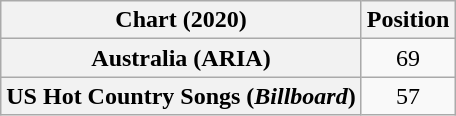<table class="wikitable sortable plainrowheaders" style="text-align:center">
<tr>
<th scope="col">Chart (2020)</th>
<th scope="col">Position</th>
</tr>
<tr>
<th scope="row">Australia (ARIA)</th>
<td>69</td>
</tr>
<tr>
<th scope="row">US Hot Country Songs (<em>Billboard</em>)</th>
<td>57</td>
</tr>
</table>
